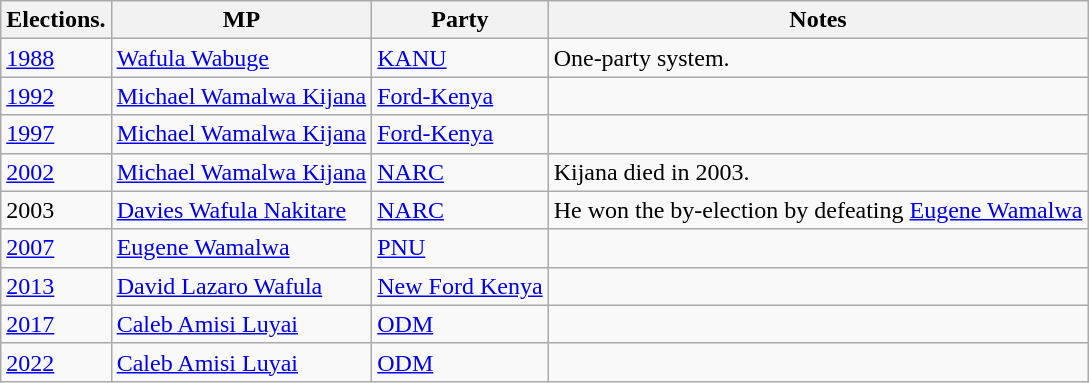<table class="wikitable">
<tr>
<th>Elections.</th>
<th>MP</th>
<th>Party</th>
<th>Notes</th>
</tr>
<tr>
<td><a href='#'>1988</a></td>
<td><a href='#'>Wafula Wabuge</a></td>
<td><a href='#'>KANU</a></td>
<td>One-party system.</td>
</tr>
<tr>
<td><a href='#'>1992</a></td>
<td><a href='#'>Michael Wamalwa Kijana</a></td>
<td><a href='#'>Ford-Kenya</a></td>
<td></td>
</tr>
<tr>
<td><a href='#'>1997</a></td>
<td><a href='#'>Michael Wamalwa Kijana</a></td>
<td><a href='#'>Ford-Kenya</a></td>
<td></td>
</tr>
<tr>
<td><a href='#'>2002</a></td>
<td><a href='#'>Michael Wamalwa Kijana</a></td>
<td><a href='#'>NARC</a></td>
<td>Kijana died in 2003.</td>
</tr>
<tr>
<td>2003</td>
<td><a href='#'>Davies Wafula Nakitare</a></td>
<td><a href='#'>NARC</a></td>
<td>He won the by-election by defeating <a href='#'>Eugene Wamalwa</a></td>
</tr>
<tr>
<td><a href='#'>2007</a></td>
<td><a href='#'>Eugene Wamalwa</a></td>
<td><a href='#'>PNU</a></td>
<td></td>
</tr>
<tr>
<td><a href='#'>2013</a></td>
<td><a href='#'>David Lazaro Wafula</a></td>
<td><a href='#'>New Ford Kenya</a></td>
<td></td>
</tr>
<tr>
<td><a href='#'>2017</a></td>
<td><a href='#'>Caleb Amisi Luyai</a></td>
<td><a href='#'>ODM</a></td>
<td></td>
</tr>
<tr>
<td><a href='#'>2022</a></td>
<td><a href='#'>Caleb Amisi Luyai</a></td>
<td><a href='#'>ODM</a></td>
<td></td>
</tr>
</table>
